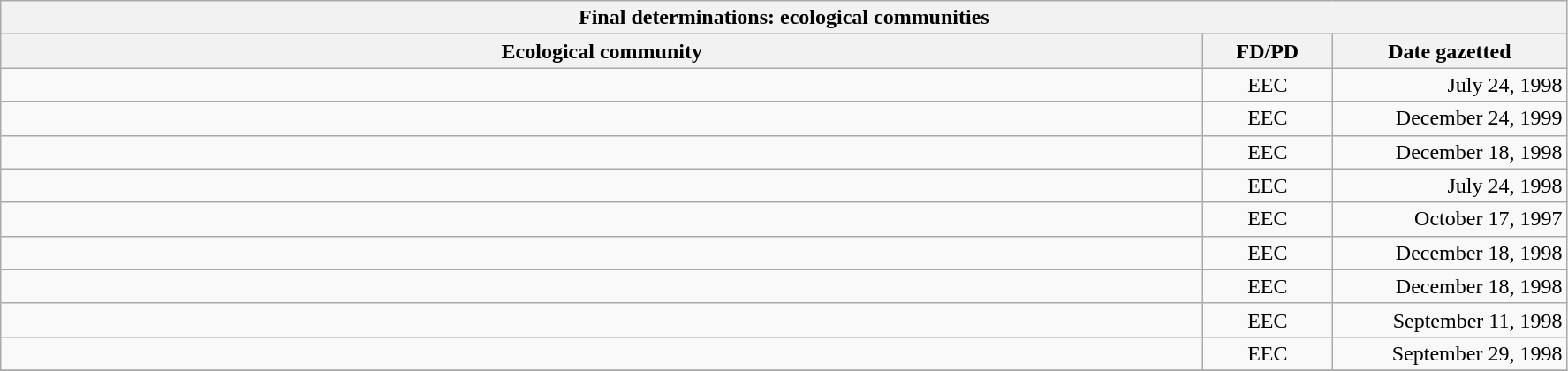<table class="wikitable sortable">
<tr>
<th colspan=3>Final determinations: ecological communities</th>
</tr>
<tr>
<th scope="col" width="900px">Ecological community</th>
<th scope="col" width="90px">FD/PD</th>
<th scope="col" width="170px">Date gazetted</th>
</tr>
<tr>
<td></td>
<td align="center">EEC</td>
<td align="right">July 24, 1998</td>
</tr>
<tr>
<td></td>
<td align="center">EEC</td>
<td align="right">December 24, 1999</td>
</tr>
<tr>
<td></td>
<td align="center">EEC</td>
<td align="right">December 18, 1998</td>
</tr>
<tr>
<td></td>
<td align="center">EEC</td>
<td align="right">July 24, 1998</td>
</tr>
<tr>
<td></td>
<td align="center">EEC</td>
<td align="right">October 17, 1997</td>
</tr>
<tr>
<td></td>
<td align="center">EEC</td>
<td align="right">December 18, 1998</td>
</tr>
<tr>
<td></td>
<td align="center">EEC</td>
<td align="right">December 18, 1998</td>
</tr>
<tr>
<td></td>
<td align="center">EEC</td>
<td align="right">September 11, 1998</td>
</tr>
<tr>
<td></td>
<td align="center">EEC</td>
<td align="right">September 29, 1998</td>
</tr>
<tr>
</tr>
</table>
